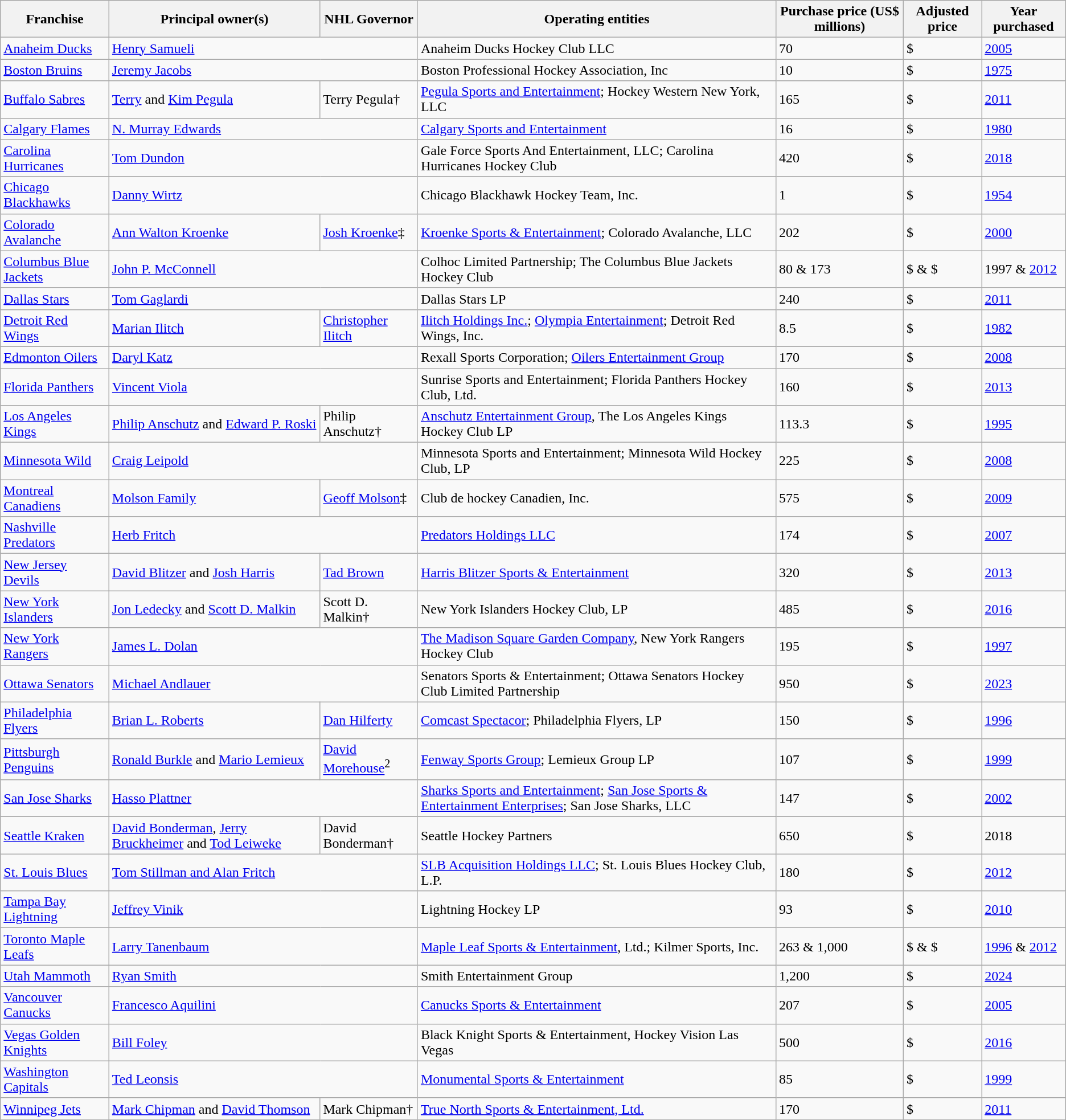<table class="wikitable sortable">
<tr>
<th>Franchise</th>
<th>Principal owner(s)</th>
<th>NHL Governor</th>
<th>Operating entities</th>
<th>Purchase price (US$ millions)</th>
<th>Adjusted price</th>
<th>Year purchased</th>
</tr>
<tr>
<td><a href='#'>Anaheim Ducks</a></td>
<td colspan="2"><a href='#'>Henry Samueli</a></td>
<td>Anaheim Ducks Hockey Club LLC</td>
<td>70</td>
<td>$</td>
<td><a href='#'>2005</a></td>
</tr>
<tr>
<td><a href='#'>Boston Bruins</a></td>
<td colspan="2"><a href='#'>Jeremy Jacobs</a></td>
<td>Boston Professional Hockey Association, Inc</td>
<td>10</td>
<td>$</td>
<td><a href='#'>1975</a></td>
</tr>
<tr>
<td><a href='#'>Buffalo Sabres</a></td>
<td><a href='#'>Terry</a> and <a href='#'>Kim Pegula</a></td>
<td>Terry Pegula†</td>
<td><a href='#'>Pegula Sports and Entertainment</a>; Hockey Western New York, LLC</td>
<td>165</td>
<td>$</td>
<td><a href='#'>2011</a></td>
</tr>
<tr>
<td><a href='#'>Calgary Flames</a></td>
<td colspan="2"><a href='#'>N. Murray Edwards</a></td>
<td><a href='#'>Calgary Sports and Entertainment</a></td>
<td>16</td>
<td>$</td>
<td><a href='#'>1980</a></td>
</tr>
<tr>
<td><a href='#'>Carolina Hurricanes</a></td>
<td colspan="2"><a href='#'>Tom Dundon</a></td>
<td>Gale Force Sports And Entertainment, LLC; Carolina Hurricanes Hockey Club</td>
<td>420</td>
<td>$</td>
<td><a href='#'>2018</a></td>
</tr>
<tr>
<td><a href='#'>Chicago Blackhawks</a></td>
<td colspan="2"><a href='#'>Danny Wirtz</a></td>
<td>Chicago Blackhawk Hockey Team, Inc.</td>
<td>1</td>
<td>$</td>
<td><a href='#'>1954</a></td>
</tr>
<tr>
<td><a href='#'>Colorado Avalanche</a></td>
<td><a href='#'>Ann Walton Kroenke</a></td>
<td><a href='#'>Josh Kroenke</a>‡</td>
<td><a href='#'>Kroenke Sports & Entertainment</a>; Colorado Avalanche, LLC</td>
<td>202</td>
<td>$</td>
<td><a href='#'>2000</a></td>
</tr>
<tr>
<td><a href='#'>Columbus Blue Jackets</a></td>
<td colspan="2"><a href='#'>John P. McConnell</a></td>
<td>Colhoc Limited Partnership; The Columbus Blue Jackets Hockey Club</td>
<td>80 & 173</td>
<td>$ & $</td>
<td>1997 & <a href='#'>2012</a></td>
</tr>
<tr>
<td><a href='#'>Dallas Stars</a></td>
<td colspan="2"><a href='#'>Tom Gaglardi</a></td>
<td>Dallas Stars LP</td>
<td>240</td>
<td>$</td>
<td><a href='#'>2011</a></td>
</tr>
<tr>
<td><a href='#'>Detroit Red Wings</a></td>
<td><a href='#'>Marian Ilitch</a></td>
<td><a href='#'>Christopher Ilitch</a></td>
<td><a href='#'>Ilitch Holdings Inc.</a>; <a href='#'>Olympia Entertainment</a>; Detroit Red Wings, Inc.</td>
<td>8.5</td>
<td>$</td>
<td><a href='#'>1982</a></td>
</tr>
<tr>
<td><a href='#'>Edmonton Oilers</a></td>
<td colspan="2"><a href='#'>Daryl Katz</a></td>
<td>Rexall Sports Corporation; <a href='#'>Oilers Entertainment Group</a></td>
<td>170</td>
<td>$</td>
<td><a href='#'>2008</a></td>
</tr>
<tr>
<td><a href='#'>Florida Panthers</a></td>
<td colspan="2"><a href='#'>Vincent Viola</a></td>
<td>Sunrise Sports and Entertainment; Florida Panthers Hockey Club, Ltd.</td>
<td>160</td>
<td>$</td>
<td><a href='#'>2013</a></td>
</tr>
<tr>
<td><a href='#'>Los Angeles Kings</a></td>
<td><a href='#'>Philip Anschutz</a> and <a href='#'>Edward P. Roski</a></td>
<td>Philip Anschutz†</td>
<td><a href='#'>Anschutz Entertainment Group</a>, The Los Angeles Kings Hockey Club LP</td>
<td>113.3</td>
<td>$</td>
<td><a href='#'>1995</a></td>
</tr>
<tr>
<td><a href='#'>Minnesota Wild</a></td>
<td colspan="2"><a href='#'>Craig Leipold</a></td>
<td>Minnesota Sports and Entertainment; Minnesota Wild Hockey Club, LP</td>
<td>225</td>
<td>$</td>
<td><a href='#'>2008</a></td>
</tr>
<tr>
<td><a href='#'>Montreal Canadiens</a></td>
<td><a href='#'>Molson Family</a></td>
<td><a href='#'>Geoff Molson</a>‡</td>
<td>Club de hockey Canadien, Inc.</td>
<td>575</td>
<td>$</td>
<td><a href='#'>2009</a></td>
</tr>
<tr>
<td><a href='#'>Nashville Predators</a></td>
<td colspan="2"><a href='#'>Herb Fritch</a></td>
<td><a href='#'>Predators Holdings LLC</a></td>
<td>174</td>
<td>$</td>
<td><a href='#'>2007</a></td>
</tr>
<tr>
<td><a href='#'>New Jersey Devils</a></td>
<td><a href='#'>David Blitzer</a> and <a href='#'>Josh Harris</a></td>
<td><a href='#'>Tad Brown</a></td>
<td><a href='#'>Harris Blitzer Sports & Entertainment</a></td>
<td>320</td>
<td>$</td>
<td><a href='#'>2013</a></td>
</tr>
<tr>
<td><a href='#'>New York Islanders</a></td>
<td><a href='#'>Jon Ledecky</a> and <a href='#'>Scott D. Malkin</a></td>
<td>Scott D. Malkin†</td>
<td>New York Islanders Hockey Club, LP</td>
<td>485</td>
<td>$</td>
<td><a href='#'>2016</a></td>
</tr>
<tr>
<td><a href='#'>New York Rangers</a></td>
<td colspan="2"><a href='#'>James L. Dolan</a></td>
<td><a href='#'>The Madison Square Garden Company</a>, New York Rangers Hockey Club</td>
<td>195</td>
<td>$</td>
<td><a href='#'>1997</a></td>
</tr>
<tr>
<td><a href='#'>Ottawa Senators</a></td>
<td colspan="2"><a href='#'>Michael Andlauer</a></td>
<td>Senators Sports & Entertainment; Ottawa Senators Hockey Club Limited Partnership</td>
<td>950</td>
<td>$</td>
<td><a href='#'>2023</a></td>
</tr>
<tr>
<td><a href='#'>Philadelphia Flyers</a></td>
<td><a href='#'>Brian L. Roberts</a></td>
<td><a href='#'>Dan Hilferty</a></td>
<td><a href='#'>Comcast Spectacor</a>; Philadelphia Flyers, LP</td>
<td>150</td>
<td>$</td>
<td><a href='#'>1996</a></td>
</tr>
<tr>
<td><a href='#'>Pittsburgh Penguins</a></td>
<td><a href='#'>Ronald Burkle</a> and <a href='#'>Mario Lemieux</a></td>
<td><a href='#'>David Morehouse</a><sup>2</sup></td>
<td><a href='#'>Fenway Sports Group</a>; Lemieux Group LP</td>
<td>107</td>
<td>$</td>
<td><a href='#'>1999</a></td>
</tr>
<tr>
<td><a href='#'>San Jose Sharks</a></td>
<td colspan="2"><a href='#'>Hasso Plattner</a></td>
<td><a href='#'>Sharks Sports and Entertainment</a>; <a href='#'>San Jose Sports & Entertainment Enterprises</a>; San Jose Sharks, LLC</td>
<td>147</td>
<td>$</td>
<td><a href='#'>2002</a></td>
</tr>
<tr>
<td><a href='#'>Seattle Kraken</a></td>
<td><a href='#'>David Bonderman</a>, <a href='#'>Jerry Bruckheimer</a> and <a href='#'>Tod Leiweke</a></td>
<td>David Bonderman†</td>
<td>Seattle Hockey Partners</td>
<td>650</td>
<td>$</td>
<td>2018</td>
</tr>
<tr>
<td><a href='#'>St. Louis Blues</a></td>
<td colspan="2"><a href='#'>Tom Stillman and Alan Fritch</a></td>
<td><a href='#'>SLB Acquisition Holdings LLC</a>; St. Louis Blues Hockey Club, L.P.</td>
<td>180</td>
<td>$</td>
<td><a href='#'>2012</a></td>
</tr>
<tr>
<td><a href='#'>Tampa Bay Lightning</a></td>
<td colspan="2"><a href='#'>Jeffrey Vinik</a></td>
<td>Lightning Hockey LP</td>
<td>93</td>
<td>$</td>
<td><a href='#'>2010</a></td>
</tr>
<tr>
<td><a href='#'>Toronto Maple Leafs</a></td>
<td colspan="2"><a href='#'>Larry Tanenbaum</a></td>
<td><a href='#'>Maple Leaf Sports & Entertainment</a>, Ltd.; Kilmer Sports, Inc.</td>
<td>263 & 1,000</td>
<td>$ & $</td>
<td><a href='#'>1996</a> & <a href='#'>2012</a></td>
</tr>
<tr>
<td><a href='#'>Utah Mammoth</a></td>
<td colspan="2"><a href='#'>Ryan Smith</a></td>
<td>Smith Entertainment Group</td>
<td>1,200</td>
<td>$</td>
<td><a href='#'>2024</a></td>
</tr>
<tr>
<td><a href='#'>Vancouver Canucks</a></td>
<td colspan="2"><a href='#'>Francesco Aquilini</a></td>
<td><a href='#'>Canucks Sports & Entertainment</a></td>
<td>207</td>
<td>$</td>
<td><a href='#'>2005</a></td>
</tr>
<tr>
<td><a href='#'>Vegas Golden Knights</a></td>
<td colspan="2"><a href='#'>Bill Foley</a></td>
<td>Black Knight Sports & Entertainment, Hockey Vision Las Vegas</td>
<td>500</td>
<td>$</td>
<td><a href='#'>2016</a></td>
</tr>
<tr>
<td><a href='#'>Washington Capitals</a></td>
<td colspan="2"><a href='#'>Ted Leonsis</a></td>
<td><a href='#'>Monumental Sports & Entertainment</a></td>
<td>85</td>
<td>$</td>
<td><a href='#'>1999</a></td>
</tr>
<tr>
<td><a href='#'>Winnipeg Jets</a></td>
<td><a href='#'>Mark Chipman</a> and <a href='#'>David Thomson</a></td>
<td>Mark Chipman†</td>
<td><a href='#'>True North Sports & Entertainment, Ltd.</a></td>
<td>170</td>
<td>$</td>
<td><a href='#'>2011</a></td>
</tr>
</table>
